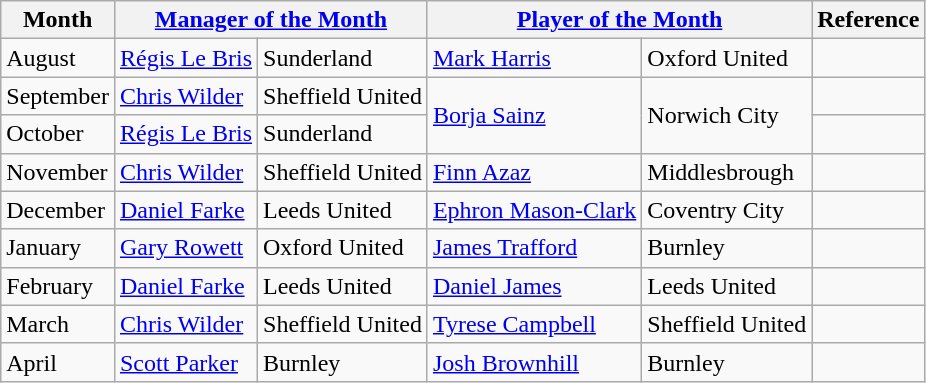<table class="wikitable">
<tr>
<th rowspan="1">Month</th>
<th colspan="2"><a href='#'>Manager of the Month</a></th>
<th colspan="2"><a href='#'>Player of the Month</a></th>
<th rowspan="1">Reference</th>
</tr>
<tr>
<td>August</td>
<td> <a href='#'>Régis Le Bris</a></td>
<td>Sunderland</td>
<td> <a href='#'>Mark Harris</a></td>
<td>Oxford United</td>
<td></td>
</tr>
<tr>
<td>September</td>
<td> <a href='#'>Chris Wilder</a></td>
<td>Sheffield United</td>
<td rowspan="2"> <a href='#'>Borja Sainz</a></td>
<td rowspan="2">Norwich City</td>
<td></td>
</tr>
<tr>
<td>October</td>
<td> <a href='#'>Régis Le Bris</a></td>
<td>Sunderland</td>
<td></td>
</tr>
<tr>
<td>November</td>
<td> <a href='#'>Chris Wilder</a></td>
<td>Sheffield United</td>
<td> <a href='#'>Finn Azaz</a></td>
<td>Middlesbrough</td>
<td></td>
</tr>
<tr>
<td>December</td>
<td> <a href='#'>Daniel Farke</a></td>
<td>Leeds United</td>
<td> <a href='#'>Ephron Mason-Clark</a></td>
<td>Coventry City</td>
<td></td>
</tr>
<tr>
<td>January</td>
<td> <a href='#'>Gary Rowett</a></td>
<td>Oxford United</td>
<td> <a href='#'>James Trafford</a></td>
<td>Burnley</td>
<td></td>
</tr>
<tr>
<td>February</td>
<td> <a href='#'>Daniel Farke</a></td>
<td>Leeds United</td>
<td> <a href='#'>Daniel James</a></td>
<td>Leeds United</td>
<td></td>
</tr>
<tr>
<td>March</td>
<td> <a href='#'>Chris Wilder</a></td>
<td>Sheffield United</td>
<td> <a href='#'>Tyrese Campbell</a></td>
<td>Sheffield United</td>
<td></td>
</tr>
<tr>
<td>April</td>
<td> <a href='#'>Scott Parker</a></td>
<td>Burnley</td>
<td> <a href='#'>Josh Brownhill</a></td>
<td>Burnley</td>
<td></td>
</tr>
</table>
